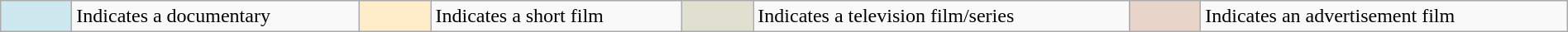<table class="wikitable" style="width:100%">
<tr>
<td align=center style="width:50px;background-color:#CEE8F0"></td>
<td>Indicates a documentary</td>
<td align=center style="width:50px;background-color:#FFECC8"></td>
<td>Indicates a short film</td>
<td align=center style="width:50px;background-color:#E0E0D1"></td>
<td>Indicates a television film/series</td>
<td align=center style="width:50px;background-color:#E9D4C9"></td>
<td>Indicates an advertisement film</td>
</tr>
</table>
